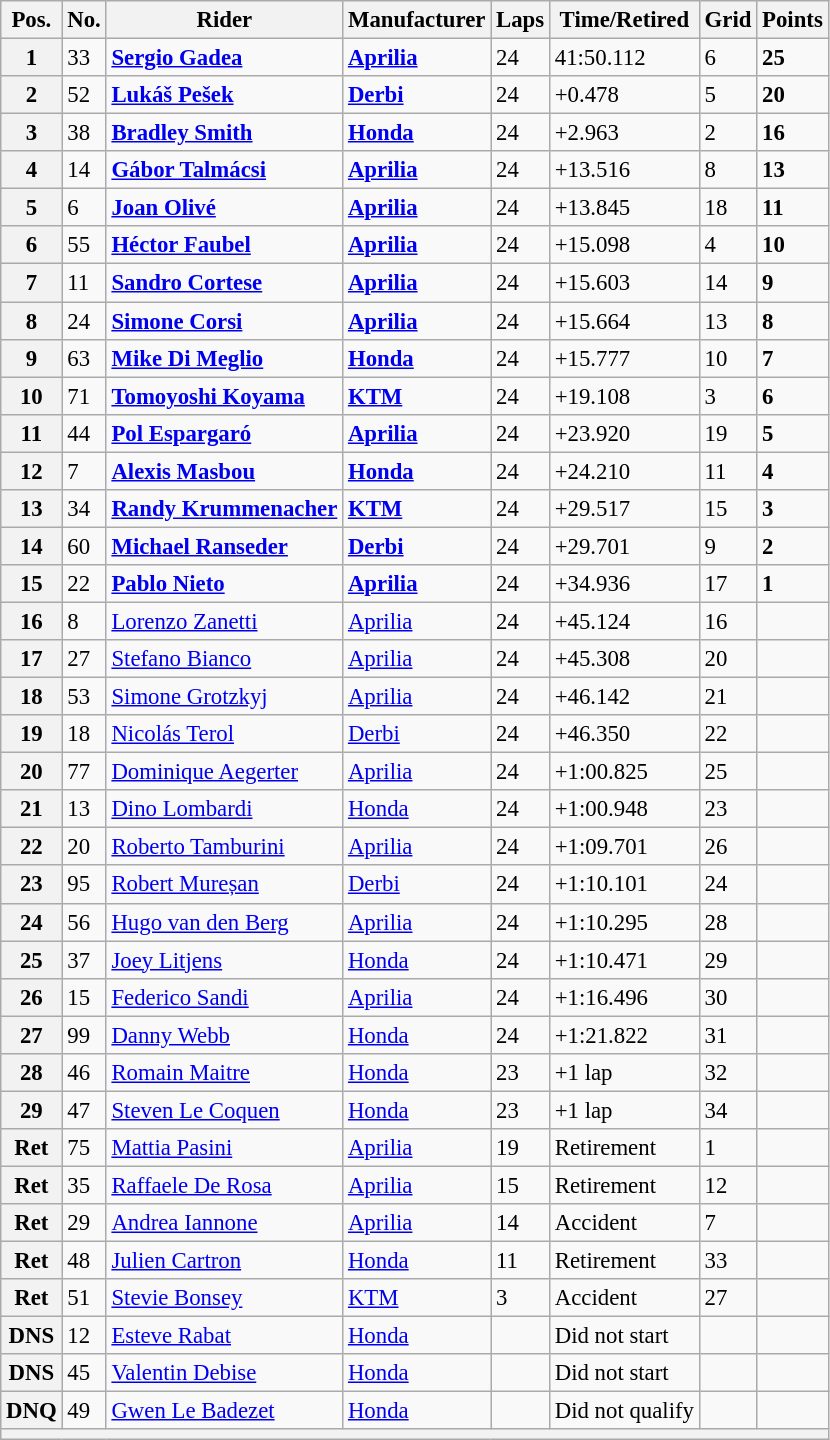<table class="wikitable" style="font-size: 95%;">
<tr>
<th>Pos.</th>
<th>No.</th>
<th>Rider</th>
<th>Manufacturer</th>
<th>Laps</th>
<th>Time/Retired</th>
<th>Grid</th>
<th>Points</th>
</tr>
<tr>
<th>1</th>
<td>33</td>
<td> <strong><a href='#'>Sergio Gadea</a></strong></td>
<td><strong><a href='#'>Aprilia</a></strong></td>
<td>24</td>
<td>41:50.112</td>
<td>6</td>
<td><strong>25</strong></td>
</tr>
<tr>
<th>2</th>
<td>52</td>
<td> <strong><a href='#'>Lukáš Pešek</a></strong></td>
<td><strong><a href='#'>Derbi</a></strong></td>
<td>24</td>
<td>+0.478</td>
<td>5</td>
<td><strong>20</strong></td>
</tr>
<tr>
<th>3</th>
<td>38</td>
<td> <strong><a href='#'>Bradley Smith</a></strong></td>
<td><strong><a href='#'>Honda</a></strong></td>
<td>24</td>
<td>+2.963</td>
<td>2</td>
<td><strong>16</strong></td>
</tr>
<tr>
<th>4</th>
<td>14</td>
<td> <strong><a href='#'>Gábor Talmácsi</a></strong></td>
<td><strong><a href='#'>Aprilia</a></strong></td>
<td>24</td>
<td>+13.516</td>
<td>8</td>
<td><strong>13</strong></td>
</tr>
<tr>
<th>5</th>
<td>6</td>
<td> <strong><a href='#'>Joan Olivé</a></strong></td>
<td><strong><a href='#'>Aprilia</a></strong></td>
<td>24</td>
<td>+13.845</td>
<td>18</td>
<td><strong>11</strong></td>
</tr>
<tr>
<th>6</th>
<td>55</td>
<td> <strong><a href='#'>Héctor Faubel</a></strong></td>
<td><strong><a href='#'>Aprilia</a></strong></td>
<td>24</td>
<td>+15.098</td>
<td>4</td>
<td><strong>10</strong></td>
</tr>
<tr>
<th>7</th>
<td>11</td>
<td> <strong><a href='#'>Sandro Cortese</a></strong></td>
<td><strong><a href='#'>Aprilia</a></strong></td>
<td>24</td>
<td>+15.603</td>
<td>14</td>
<td><strong>9</strong></td>
</tr>
<tr>
<th>8</th>
<td>24</td>
<td> <strong><a href='#'>Simone Corsi</a></strong></td>
<td><strong><a href='#'>Aprilia</a></strong></td>
<td>24</td>
<td>+15.664</td>
<td>13</td>
<td><strong>8</strong></td>
</tr>
<tr>
<th>9</th>
<td>63</td>
<td> <strong><a href='#'>Mike Di Meglio</a></strong></td>
<td><strong><a href='#'>Honda</a></strong></td>
<td>24</td>
<td>+15.777</td>
<td>10</td>
<td><strong>7</strong></td>
</tr>
<tr>
<th>10</th>
<td>71</td>
<td> <strong><a href='#'>Tomoyoshi Koyama</a></strong></td>
<td><strong><a href='#'>KTM</a></strong></td>
<td>24</td>
<td>+19.108</td>
<td>3</td>
<td><strong>6</strong></td>
</tr>
<tr>
<th>11</th>
<td>44</td>
<td> <strong><a href='#'>Pol Espargaró</a></strong></td>
<td><strong><a href='#'>Aprilia</a></strong></td>
<td>24</td>
<td>+23.920</td>
<td>19</td>
<td><strong>5</strong></td>
</tr>
<tr>
<th>12</th>
<td>7</td>
<td> <strong><a href='#'>Alexis Masbou</a></strong></td>
<td><strong><a href='#'>Honda</a></strong></td>
<td>24</td>
<td>+24.210</td>
<td>11</td>
<td><strong>4</strong></td>
</tr>
<tr>
<th>13</th>
<td>34</td>
<td> <strong><a href='#'>Randy Krummenacher</a></strong></td>
<td><strong><a href='#'>KTM</a></strong></td>
<td>24</td>
<td>+29.517</td>
<td>15</td>
<td><strong>3</strong></td>
</tr>
<tr>
<th>14</th>
<td>60</td>
<td> <strong><a href='#'>Michael Ranseder</a></strong></td>
<td><strong><a href='#'>Derbi</a></strong></td>
<td>24</td>
<td>+29.701</td>
<td>9</td>
<td><strong>2</strong></td>
</tr>
<tr>
<th>15</th>
<td>22</td>
<td> <strong><a href='#'>Pablo Nieto</a></strong></td>
<td><strong><a href='#'>Aprilia</a></strong></td>
<td>24</td>
<td>+34.936</td>
<td>17</td>
<td><strong>1</strong></td>
</tr>
<tr>
<th>16</th>
<td>8</td>
<td> <a href='#'>Lorenzo Zanetti</a></td>
<td><a href='#'>Aprilia</a></td>
<td>24</td>
<td>+45.124</td>
<td>16</td>
<td></td>
</tr>
<tr>
<th>17</th>
<td>27</td>
<td> <a href='#'>Stefano Bianco</a></td>
<td><a href='#'>Aprilia</a></td>
<td>24</td>
<td>+45.308</td>
<td>20</td>
<td></td>
</tr>
<tr>
<th>18</th>
<td>53</td>
<td> <a href='#'>Simone Grotzkyj</a></td>
<td><a href='#'>Aprilia</a></td>
<td>24</td>
<td>+46.142</td>
<td>21</td>
<td></td>
</tr>
<tr>
<th>19</th>
<td>18</td>
<td> <a href='#'>Nicolás Terol</a></td>
<td><a href='#'>Derbi</a></td>
<td>24</td>
<td>+46.350</td>
<td>22</td>
<td></td>
</tr>
<tr>
<th>20</th>
<td>77</td>
<td> <a href='#'>Dominique Aegerter</a></td>
<td><a href='#'>Aprilia</a></td>
<td>24</td>
<td>+1:00.825</td>
<td>25</td>
<td></td>
</tr>
<tr>
<th>21</th>
<td>13</td>
<td> <a href='#'>Dino Lombardi</a></td>
<td><a href='#'>Honda</a></td>
<td>24</td>
<td>+1:00.948</td>
<td>23</td>
<td></td>
</tr>
<tr>
<th>22</th>
<td>20</td>
<td> <a href='#'>Roberto Tamburini</a></td>
<td><a href='#'>Aprilia</a></td>
<td>24</td>
<td>+1:09.701</td>
<td>26</td>
<td></td>
</tr>
<tr>
<th>23</th>
<td>95</td>
<td> <a href='#'>Robert Mureșan</a></td>
<td><a href='#'>Derbi</a></td>
<td>24</td>
<td>+1:10.101</td>
<td>24</td>
<td></td>
</tr>
<tr>
<th>24</th>
<td>56</td>
<td> <a href='#'>Hugo van den Berg</a></td>
<td><a href='#'>Aprilia</a></td>
<td>24</td>
<td>+1:10.295</td>
<td>28</td>
<td></td>
</tr>
<tr>
<th>25</th>
<td>37</td>
<td> <a href='#'>Joey Litjens</a></td>
<td><a href='#'>Honda</a></td>
<td>24</td>
<td>+1:10.471</td>
<td>29</td>
<td></td>
</tr>
<tr>
<th>26</th>
<td>15</td>
<td> <a href='#'>Federico Sandi</a></td>
<td><a href='#'>Aprilia</a></td>
<td>24</td>
<td>+1:16.496</td>
<td>30</td>
<td></td>
</tr>
<tr>
<th>27</th>
<td>99</td>
<td> <a href='#'>Danny Webb</a></td>
<td><a href='#'>Honda</a></td>
<td>24</td>
<td>+1:21.822</td>
<td>31</td>
<td></td>
</tr>
<tr>
<th>28</th>
<td>46</td>
<td> <a href='#'>Romain Maitre</a></td>
<td><a href='#'>Honda</a></td>
<td>23</td>
<td>+1 lap</td>
<td>32</td>
<td></td>
</tr>
<tr>
<th>29</th>
<td>47</td>
<td> <a href='#'>Steven Le Coquen</a></td>
<td><a href='#'>Honda</a></td>
<td>23</td>
<td>+1 lap</td>
<td>34</td>
<td></td>
</tr>
<tr>
<th>Ret</th>
<td>75</td>
<td> <a href='#'>Mattia Pasini</a></td>
<td><a href='#'>Aprilia</a></td>
<td>19</td>
<td>Retirement</td>
<td>1</td>
<td></td>
</tr>
<tr>
<th>Ret</th>
<td>35</td>
<td> <a href='#'>Raffaele De Rosa</a></td>
<td><a href='#'>Aprilia</a></td>
<td>15</td>
<td>Retirement</td>
<td>12</td>
<td></td>
</tr>
<tr>
<th>Ret</th>
<td>29</td>
<td> <a href='#'>Andrea Iannone</a></td>
<td><a href='#'>Aprilia</a></td>
<td>14</td>
<td>Accident</td>
<td>7</td>
<td></td>
</tr>
<tr>
<th>Ret</th>
<td>48</td>
<td> <a href='#'>Julien Cartron</a></td>
<td><a href='#'>Honda</a></td>
<td>11</td>
<td>Retirement</td>
<td>33</td>
<td></td>
</tr>
<tr>
<th>Ret</th>
<td>51</td>
<td> <a href='#'>Stevie Bonsey</a></td>
<td><a href='#'>KTM</a></td>
<td>3</td>
<td>Accident</td>
<td>27</td>
<td></td>
</tr>
<tr>
<th>DNS</th>
<td>12</td>
<td> <a href='#'>Esteve Rabat</a></td>
<td><a href='#'>Honda</a></td>
<td></td>
<td>Did not start</td>
<td></td>
<td></td>
</tr>
<tr>
<th>DNS</th>
<td>45</td>
<td> <a href='#'>Valentin Debise</a></td>
<td><a href='#'>Honda</a></td>
<td></td>
<td>Did not start</td>
<td></td>
<td></td>
</tr>
<tr>
<th>DNQ</th>
<td>49</td>
<td> <a href='#'>Gwen Le Badezet</a></td>
<td><a href='#'>Honda</a></td>
<td></td>
<td>Did not qualify</td>
<td></td>
<td></td>
</tr>
<tr>
<th colspan=8></th>
</tr>
</table>
